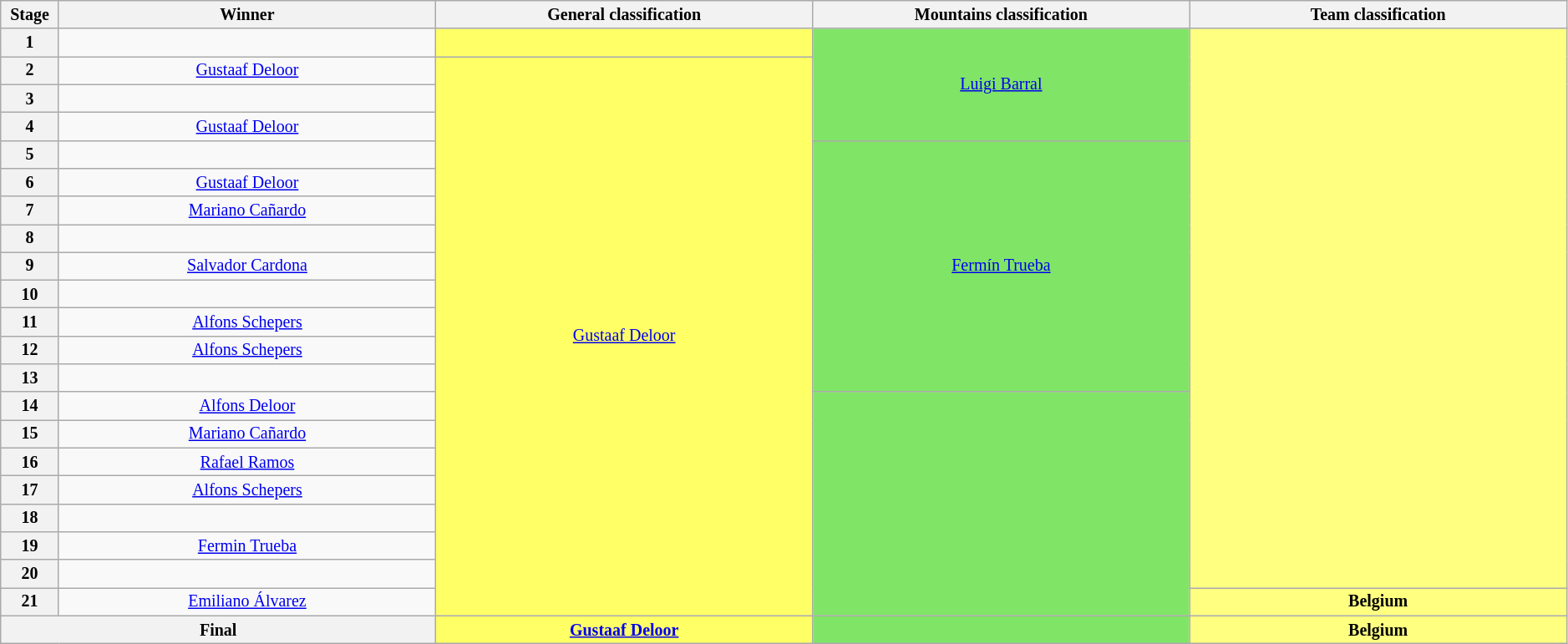<table class="wikitable" style="text-align: center; font-size:smaller;">
<tr>
<th scope="col" style="width:1%;">Stage</th>
<th scope="col" style="width:14%;">Winner</th>
<th scope="col" style="width:14%;">General classification</th>
<th scope="col" style="width:14%;">Mountains classification</th>
<th scope="col" style="width:14%;">Team classification</th>
</tr>
<tr>
<th scope="row">1</th>
<td></td>
<td style="background:#FFFF66;"></td>
<td style="background:#80E566;" rowspan="4"><a href='#'>Luigi Barral</a></td>
<td style="background:#FFFF80;" rowspan="20"></td>
</tr>
<tr>
<th scope="row">2</th>
<td><a href='#'>Gustaaf Deloor</a></td>
<td style="background:#FFFF66;" rowspan="20"><a href='#'>Gustaaf Deloor</a></td>
</tr>
<tr>
<th scope="row">3</th>
<td></td>
</tr>
<tr>
<th scope="row">4</th>
<td><a href='#'>Gustaaf Deloor</a></td>
</tr>
<tr>
<th scope="row">5</th>
<td></td>
<td style="background:#80E566;" rowspan="9"><a href='#'>Fermín Trueba</a></td>
</tr>
<tr>
<th scope="row">6</th>
<td><a href='#'>Gustaaf Deloor</a></td>
</tr>
<tr>
<th scope="row">7</th>
<td><a href='#'>Mariano Cañardo</a></td>
</tr>
<tr>
<th scope="row">8</th>
<td></td>
</tr>
<tr>
<th scope="row">9</th>
<td><a href='#'>Salvador Cardona</a></td>
</tr>
<tr>
<th scope="row">10</th>
<td></td>
</tr>
<tr>
<th scope="row">11</th>
<td><a href='#'>Alfons Schepers</a></td>
</tr>
<tr>
<th scope="row">12</th>
<td><a href='#'>Alfons Schepers</a></td>
</tr>
<tr>
<th scope="row">13</th>
<td></td>
</tr>
<tr>
<th scope="row">14</th>
<td><a href='#'>Alfons Deloor</a></td>
<td style="background:#80E566;" rowspan="8"></td>
</tr>
<tr>
<th scope="row">15</th>
<td><a href='#'>Mariano Cañardo</a></td>
</tr>
<tr>
<th scope="row">16</th>
<td><a href='#'>Rafael Ramos</a></td>
</tr>
<tr>
<th scope="row">17</th>
<td><a href='#'>Alfons Schepers</a></td>
</tr>
<tr>
<th scope="row">18</th>
<td></td>
</tr>
<tr>
<th scope="row">19</th>
<td><a href='#'>Fermin Trueba</a></td>
</tr>
<tr>
<th scope="row">20</th>
<td></td>
</tr>
<tr>
<th scope="row">21</th>
<td><a href='#'>Emiliano Álvarez</a></td>
<th style="background:#FFFF80;">Belgium</th>
</tr>
<tr>
<th colspan="2">Final</th>
<th style="background:#FFFF66;"><a href='#'>Gustaaf Deloor</a></th>
<th style="background:#80E566;"></th>
<th style="background:#FFFF80;">Belgium</th>
</tr>
</table>
